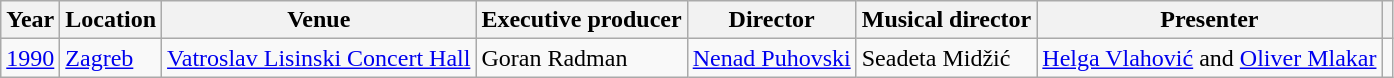<table class="wikitable">
<tr>
<th scope="col">Year</th>
<th scope="col">Location</th>
<th scope="col">Venue</th>
<th scope="col">Executive producer</th>
<th scope="col">Director</th>
<th scope="col">Musical director</th>
<th scope="col">Presenter</th>
<th scope="col"></th>
</tr>
<tr>
<td><a href='#'>1990</a></td>
<td><a href='#'>Zagreb</a></td>
<td><a href='#'>Vatroslav Lisinski Concert Hall</a></td>
<td>Goran Radman</td>
<td><a href='#'>Nenad Puhovski</a></td>
<td>Seadeta Midžić</td>
<td><a href='#'>Helga Vlahović</a> and <a href='#'>Oliver Mlakar</a></td>
<td></td>
</tr>
</table>
